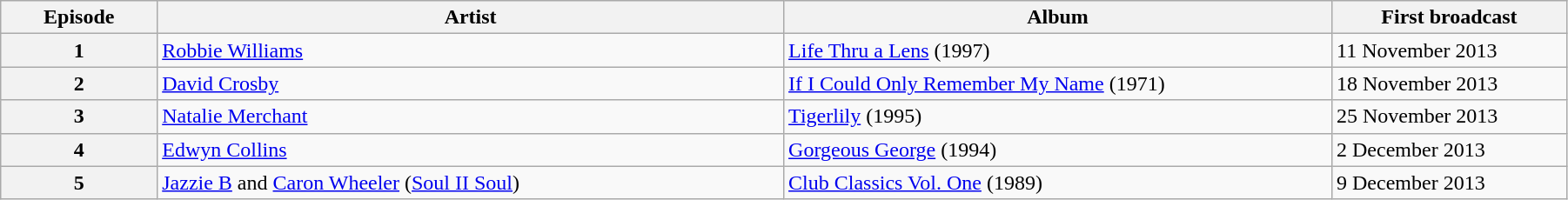<table class="wikitable" style="width:95%;">
<tr>
<th style="width:10%;">Episode</th>
<th style="width:40%">Artist</th>
<th>Album</th>
<th style="width:15%">First broadcast</th>
</tr>
<tr>
<th>1</th>
<td><a href='#'>Robbie Williams</a></td>
<td><a href='#'>Life Thru a Lens</a> (1997)</td>
<td>11 November 2013 </td>
</tr>
<tr>
<th>2</th>
<td><a href='#'>David Crosby</a></td>
<td><a href='#'>If I Could Only Remember My Name</a> (1971)</td>
<td>18 November 2013 </td>
</tr>
<tr>
<th>3</th>
<td><a href='#'>Natalie Merchant</a></td>
<td><a href='#'>Tigerlily</a> (1995)</td>
<td>25 November 2013 </td>
</tr>
<tr>
<th>4</th>
<td><a href='#'>Edwyn Collins</a></td>
<td><a href='#'>Gorgeous George</a> (1994)</td>
<td>2 December 2013 </td>
</tr>
<tr>
<th>5</th>
<td><a href='#'>Jazzie B</a> and <a href='#'>Caron Wheeler</a> (<a href='#'>Soul II Soul</a>)</td>
<td><a href='#'>Club Classics Vol. One</a> (1989)</td>
<td>9 December 2013 </td>
</tr>
</table>
